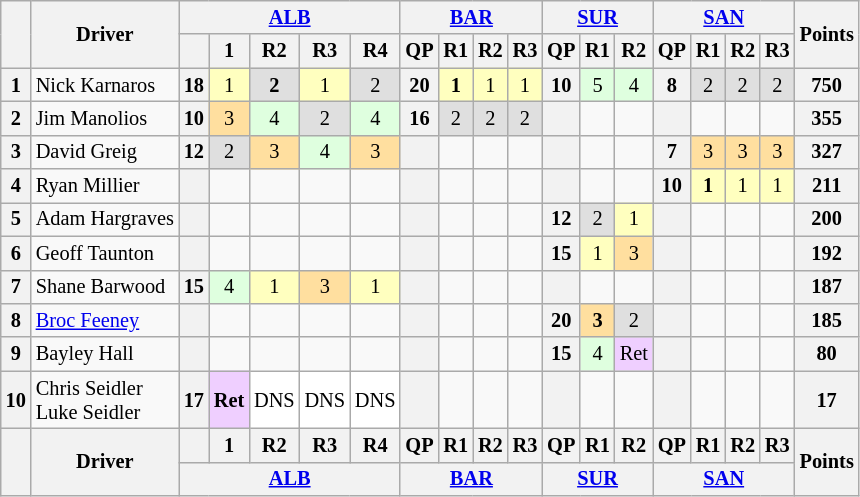<table class="wikitable" style="font-size:85%; text-align:center;">
<tr>
<th rowspan=2></th>
<th rowspan=2>Driver</th>
<th colspan=5><a href='#'>ALB</a><br></th>
<th colspan=4><a href='#'>BAR</a><br></th>
<th colspan=3><a href='#'>SUR</a><br></th>
<th colspan=4><a href='#'>SAN</a><br></th>
<th rowspan=2>Points</th>
</tr>
<tr>
<th></th>
<th>1</th>
<th>R2</th>
<th>R3</th>
<th>R4</th>
<th>QP</th>
<th>R1</th>
<th>R2</th>
<th>R3</th>
<th>QP</th>
<th>R1</th>
<th>R2</th>
<th>QP</th>
<th>R1</th>
<th>R2</th>
<th>R3</th>
</tr>
<tr>
<th>1</th>
<td align=left> Nick Karnaros</td>
<th>18</th>
<td style="background:#ffffbf;">1</td>
<td style="background:#dfdfdf;"><strong>2</strong></td>
<td style="background:#ffffbf;">1</td>
<td style="background:#dfdfdf;">2</td>
<th>20</th>
<td style="background:#ffffbf;"><strong>1</strong></td>
<td style="background:#ffffbf;">1</td>
<td style="background:#ffffbf;">1</td>
<th>10</th>
<td style="background:#dfffdf;">5</td>
<td style="background:#dfffdf;">4</td>
<th>8</th>
<td style="background:#dfdfdf;">2</td>
<td style="background:#dfdfdf;">2</td>
<td style="background:#dfdfdf;">2</td>
<th>750</th>
</tr>
<tr>
<th>2</th>
<td align=left> Jim Manolios</td>
<th>10</th>
<td style="background:#ffdf9f;">3</td>
<td style="background:#dfffdf;">4</td>
<td style="background:#dfdfdf;">2</td>
<td style="background:#dfffdf;">4</td>
<th>16</th>
<td style="background:#dfdfdf;">2</td>
<td style="background:#dfdfdf;">2</td>
<td style="background:#dfdfdf;">2</td>
<th></th>
<td></td>
<td></td>
<th></th>
<td></td>
<td></td>
<td></td>
<th>355</th>
</tr>
<tr>
<th>3</th>
<td align=left> David Greig</td>
<th>12</th>
<td style="background:#dfdfdf;">2</td>
<td style="background:#ffdf9f;">3</td>
<td style="background:#dfffdf;">4</td>
<td style="background:#ffdf9f;">3</td>
<th></th>
<td></td>
<td></td>
<td></td>
<th></th>
<td></td>
<td></td>
<th>7</th>
<td style="background:#ffdf9f;">3</td>
<td style="background:#ffdf9f;">3</td>
<td style="background:#ffdf9f;">3</td>
<th>327</th>
</tr>
<tr>
<th>4</th>
<td align=left> Ryan Millier</td>
<th></th>
<td></td>
<td></td>
<td></td>
<td></td>
<th></th>
<td></td>
<td></td>
<td></td>
<th></th>
<td></td>
<td></td>
<th>10</th>
<td style="background:#ffffbf;"><strong>1</strong></td>
<td style="background:#ffffbf;">1</td>
<td style="background:#ffffbf;">1</td>
<th>211</th>
</tr>
<tr>
<th>5</th>
<td align=left> Adam Hargraves</td>
<th></th>
<td></td>
<td></td>
<td></td>
<td></td>
<th></th>
<td></td>
<td></td>
<td></td>
<th>12</th>
<td style="background:#dfdfdf;">2</td>
<td style="background:#ffffbf;">1</td>
<th></th>
<td></td>
<td></td>
<td></td>
<th>200</th>
</tr>
<tr>
<th>6</th>
<td align=left> Geoff Taunton</td>
<th></th>
<td></td>
<td></td>
<td></td>
<td></td>
<th></th>
<td></td>
<td></td>
<td></td>
<th>15</th>
<td style="background:#ffffbf;">1</td>
<td style="background:#ffdf9f;">3</td>
<th></th>
<td></td>
<td></td>
<td></td>
<th>192</th>
</tr>
<tr>
<th>7</th>
<td align=left> Shane Barwood</td>
<th>15</th>
<td style="background:#dfffdf;">4</td>
<td style="background:#ffffbf;">1</td>
<td style="background:#ffdf9f;">3</td>
<td style="background:#ffffbf;">1</td>
<th></th>
<td></td>
<td></td>
<td></td>
<th></th>
<td></td>
<td></td>
<th></th>
<td></td>
<td></td>
<td></td>
<th>187</th>
</tr>
<tr>
<th>8</th>
<td align=left> <a href='#'>Broc Feeney</a></td>
<th></th>
<td></td>
<td></td>
<td></td>
<td></td>
<th></th>
<td></td>
<td></td>
<td></td>
<th>20</th>
<td style="background:#ffdf9f;"><strong>3</strong></td>
<td style="background:#dfdfdf;">2</td>
<th></th>
<td></td>
<td></td>
<td></td>
<th>185</th>
</tr>
<tr>
<th>9</th>
<td align=left> Bayley Hall</td>
<th></th>
<td></td>
<td></td>
<td></td>
<td></td>
<th></th>
<td></td>
<td></td>
<td></td>
<th>15</th>
<td style="background:#dfffdf;">4</td>
<td style="background:#efcfff;">Ret</td>
<th></th>
<td></td>
<td></td>
<td></td>
<th>80</th>
</tr>
<tr>
<th>10</th>
<td align=left> Chris Seidler<br> Luke Seidler</td>
<th>17</th>
<td style="background:#efcfff;"><strong>Ret</strong></td>
<td style="background:#ffffff;">DNS</td>
<td style="background:#ffffff;">DNS</td>
<td style="background:#ffffff;">DNS</td>
<th></th>
<td></td>
<td></td>
<td></td>
<th></th>
<td></td>
<td></td>
<th></th>
<td></td>
<td></td>
<td></td>
<th>17</th>
</tr>
<tr>
<th rowspan=2></th>
<th rowspan=2>Driver</th>
<th></th>
<th>1</th>
<th>R2</th>
<th>R3</th>
<th>R4</th>
<th>QP</th>
<th>R1</th>
<th>R2</th>
<th>R3</th>
<th>QP</th>
<th>R1</th>
<th>R2</th>
<th>QP</th>
<th>R1</th>
<th>R2</th>
<th>R3</th>
<th rowspan=2>Points</th>
</tr>
<tr>
<th colspan=5><a href='#'>ALB</a><br></th>
<th colspan=4><a href='#'>BAR</a><br></th>
<th colspan=3><a href='#'>SUR</a><br></th>
<th colspan=4><a href='#'>SAN</a><br></th>
</tr>
</table>
